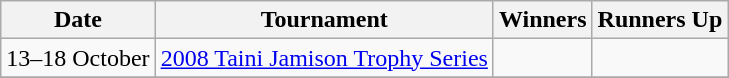<table class="wikitable collapsible">
<tr>
<th>Date</th>
<th>Tournament</th>
<th>Winners</th>
<th>Runners Up</th>
</tr>
<tr>
<td>13–18 October</td>
<td><a href='#'>2008 Taini Jamison Trophy Series</a></td>
<td></td>
<td></td>
</tr>
<tr>
</tr>
</table>
